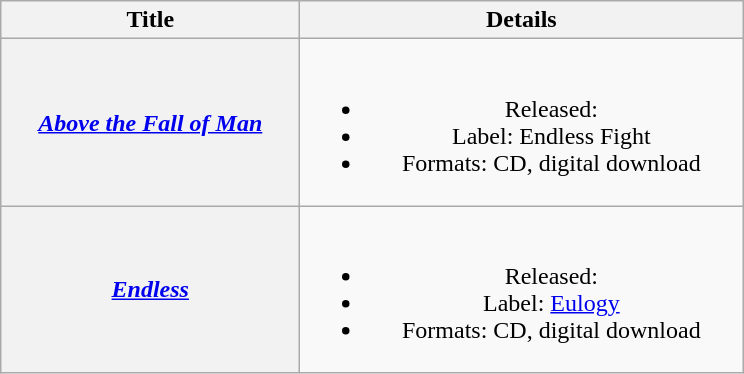<table class="wikitable plainrowheaders" style="text-align:center;">
<tr>
<th scope="col" style="width:12em;">Title</th>
<th scope="col" style="width:18em;">Details</th>
</tr>
<tr>
<th scope="row"><em><a href='#'>Above the Fall of Man</a></em></th>
<td><br><ul><li>Released: </li><li>Label: Endless Fight</li><li>Formats: CD, digital download</li></ul></td>
</tr>
<tr>
<th scope="row"><em><a href='#'>Endless</a></em></th>
<td><br><ul><li>Released: </li><li>Label: <a href='#'>Eulogy</a></li><li>Formats: CD, digital download</li></ul></td>
</tr>
</table>
